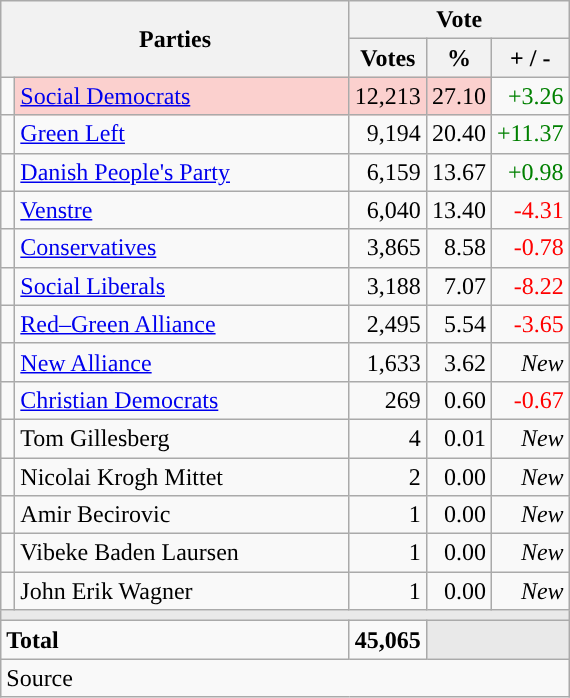<table class="wikitable" style="text-align:right;">
<tr>
<th style="text-align:centre;" rowspan="2" colspan="2" width="225">Parties</th>
<th colspan="3">Vote</th>
</tr>
<tr>
<th width="15">Votes</th>
<th width="15">%</th>
<th width="15">+ / -</th>
</tr>
<tr>
<td width="2" style="color:inherit;background:"></td>
<td bgcolor=#fbd0ce  align="left"><a href='#'>Social Democrats</a></td>
<td bgcolor=#fbd0ce>12,213</td>
<td bgcolor=#fbd0ce>27.10</td>
<td style=color:green;>+3.26</td>
</tr>
<tr>
<td width="2" style="color:inherit;background:"></td>
<td align="left"><a href='#'>Green Left</a></td>
<td>9,194</td>
<td>20.40</td>
<td style=color:green;>+11.37</td>
</tr>
<tr>
<td width="2" style="color:inherit;background:"></td>
<td align="left"><a href='#'>Danish People's Party</a></td>
<td>6,159</td>
<td>13.67</td>
<td style=color:green;>+0.98</td>
</tr>
<tr>
<td width="2" style="color:inherit;background:"></td>
<td align="left"><a href='#'>Venstre</a></td>
<td>6,040</td>
<td>13.40</td>
<td style=color:red;>-4.31</td>
</tr>
<tr>
<td width="2" style="color:inherit;background:"></td>
<td align="left"><a href='#'>Conservatives</a></td>
<td>3,865</td>
<td>8.58</td>
<td style=color:red;>-0.78</td>
</tr>
<tr>
<td width="2" style="color:inherit;background:"></td>
<td align="left"><a href='#'>Social Liberals</a></td>
<td>3,188</td>
<td>7.07</td>
<td style=color:red;>-8.22</td>
</tr>
<tr>
<td width="2" style="color:inherit;background:"></td>
<td align="left"><a href='#'>Red–Green Alliance</a></td>
<td>2,495</td>
<td>5.54</td>
<td style=color:red;>-3.65</td>
</tr>
<tr>
<td width="2" style="color:inherit;background:"></td>
<td align="left"><a href='#'>New Alliance</a></td>
<td>1,633</td>
<td>3.62</td>
<td><em>New</em></td>
</tr>
<tr>
<td width="2" style="color:inherit;background:"></td>
<td align="left"><a href='#'>Christian Democrats</a></td>
<td>269</td>
<td>0.60</td>
<td style=color:red;>-0.67</td>
</tr>
<tr>
<td width="2" style="color:inherit;background:"></td>
<td align="left">Tom Gillesberg</td>
<td>4</td>
<td>0.01</td>
<td><em>New</em></td>
</tr>
<tr>
<td width="2" style="color:inherit;background:"></td>
<td align="left">Nicolai Krogh Mittet</td>
<td>2</td>
<td>0.00</td>
<td><em>New</em></td>
</tr>
<tr>
<td width="2" style="color:inherit;background:"></td>
<td align="left">Amir Becirovic</td>
<td>1</td>
<td>0.00</td>
<td><em>New</em></td>
</tr>
<tr>
<td width="2" style="color:inherit;background:"></td>
<td align="left">Vibeke Baden Laursen</td>
<td>1</td>
<td>0.00</td>
<td><em>New</em></td>
</tr>
<tr>
<td width="2" style="color:inherit;background:"></td>
<td align="left">John Erik Wagner</td>
<td>1</td>
<td>0.00</td>
<td><em>New</em></td>
</tr>
<tr>
<td colspan="7" bgcolor="#E9E9E9"></td>
</tr>
<tr>
<td align="left" colspan="2"><strong>Total</strong></td>
<td><strong>45,065</strong></td>
<td bgcolor="#E9E9E9" colspan="2"></td>
</tr>
<tr>
<td align="left" colspan="6">Source</td>
</tr>
</table>
